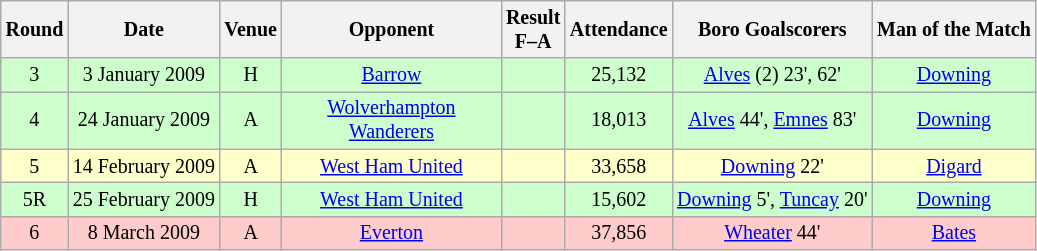<table class="wikitable" style="text-align:center; font-size: smaller;">
<tr>
<th>Round</th>
<th>Date</th>
<th>Venue</th>
<th width="140px">Opponent</th>
<th>Result<br>F–A</th>
<th>Attendance</th>
<th>Boro Goalscorers</th>
<th>Man of the Match</th>
</tr>
<tr bgcolor="#CCFFCC">
<td>3</td>
<td>3 January 2009</td>
<td>H</td>
<td><a href='#'>Barrow</a></td>
<td></td>
<td>25,132</td>
<td><a href='#'>Alves</a> (2) 23', 62'</td>
<td><a href='#'>Downing</a></td>
</tr>
<tr bgcolor="#CCFFCC">
<td>4</td>
<td>24 January 2009</td>
<td>A</td>
<td><a href='#'>Wolverhampton Wanderers</a></td>
<td></td>
<td>18,013</td>
<td><a href='#'>Alves</a> 44', <a href='#'>Emnes</a> 83'</td>
<td><a href='#'>Downing</a></td>
</tr>
<tr bgcolor="#FFFFCC">
<td>5</td>
<td>14 February 2009</td>
<td>A</td>
<td><a href='#'>West Ham United</a></td>
<td></td>
<td>33,658</td>
<td><a href='#'>Downing</a> 22'</td>
<td><a href='#'>Digard</a></td>
</tr>
<tr bgcolor="#CCFFCC">
<td>5R</td>
<td>25 February 2009</td>
<td>H</td>
<td><a href='#'>West Ham United</a></td>
<td></td>
<td>15,602</td>
<td><a href='#'>Downing</a> 5', <a href='#'>Tuncay</a> 20'</td>
<td><a href='#'>Downing</a></td>
</tr>
<tr bgcolor="#FFCCCC">
<td>6</td>
<td>8 March 2009</td>
<td>A</td>
<td><a href='#'>Everton</a></td>
<td></td>
<td>37,856</td>
<td><a href='#'>Wheater</a> 44'</td>
<td><a href='#'>Bates</a></td>
</tr>
</table>
